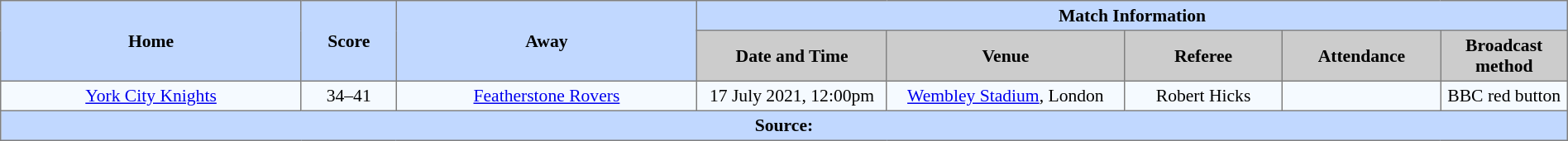<table border=1 style="border-collapse:collapse; font-size:90%; text-align:center"; cellpadding=3 cellspacing=0 width=100%>
<tr bgcolor="#c1d8ff">
<th rowspan=2 width=19%>Home</th>
<th rowspan=2 width=6%>Score</th>
<th rowspan=2 width=19%>Away</th>
<th colspan=5>Match Information</th>
</tr>
<tr bgcolor="#cccccc">
<th width=12%>Date and Time</th>
<th width=15%>Venue</th>
<th width=10%>Referee</th>
<th width=10%>Attendance</th>
<th width=8%>Broadcast method</th>
</tr>
<tr bgcolor=#f5faff>
<td> <a href='#'>York City Knights</a></td>
<td>34–41</td>
<td> <a href='#'>Featherstone Rovers</a></td>
<td>17 July 2021, 12:00pm</td>
<td><a href='#'>Wembley Stadium</a>, London</td>
<td>Robert Hicks</td>
<td></td>
<td>BBC red button</td>
</tr>
<tr bgcolor=#c1d8ff>
<th colspan=8>Source:</th>
</tr>
</table>
